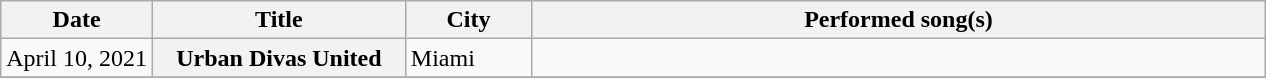<table class="wikitable sortable plainrowheaders">
<tr>
<th style="width:12%;">Date</th>
<th style="width:20%;">Title</th>
<th style="width:10%;">City</th>
<th class="unsortable">Performed song(s)</th>
</tr>
<tr>
<td>April 10, 2021</td>
<th scope="row">Urban Divas United</th>
<td>Miami</td>
<td></td>
</tr>
<tr>
</tr>
</table>
